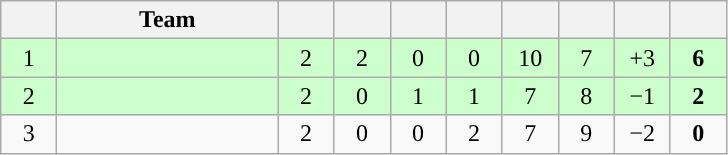<table class="wikitable" style="text-align: center;">
<tr>
<th width="30"></th>
<th width="140">Team</th>
<th width="30"></th>
<th width="30"></th>
<th width="30"></th>
<th width="30"></th>
<th width="30"></th>
<th width="30"></th>
<th width="30"></th>
<th width="30"></th>
</tr>
<tr align=center style="background:#ccffcc;">
<td>1</td>
<td style="text-align:left;"></td>
<td>2</td>
<td>2</td>
<td>0</td>
<td>0</td>
<td>10</td>
<td>7</td>
<td>+3</td>
<td><strong>6</strong></td>
</tr>
<tr align=center style="background:#ccffcc;">
<td>2</td>
<td style="text-align:left;"></td>
<td>2</td>
<td>0</td>
<td>1</td>
<td>1</td>
<td>7</td>
<td>8</td>
<td>−1</td>
<td><strong>2</strong></td>
</tr>
<tr align=center style="background:">
<td>3</td>
<td style="text-align:left;"></td>
<td>2</td>
<td>0</td>
<td>0</td>
<td>2</td>
<td>7</td>
<td>9</td>
<td>−2</td>
<td><strong>0</strong></td>
</tr>
</table>
